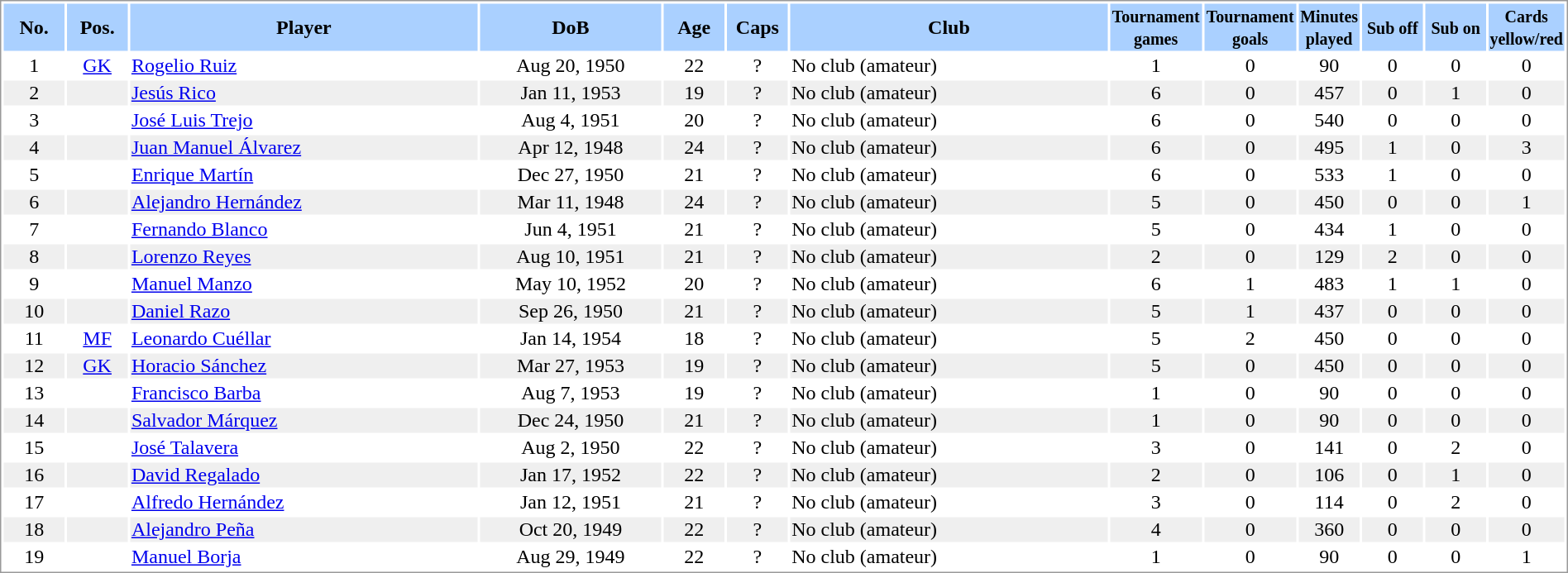<table border="0" width="100%" style="border: 1px solid #999; background-color:#FFFFFF; text-align:center">
<tr align="center" bgcolor="#AAD0FF">
<th width=4%>No.</th>
<th width=4%>Pos.</th>
<th width=23%>Player</th>
<th width=12%>DoB</th>
<th width=4%>Age</th>
<th width=4%>Caps</th>
<th width=21%>Club</th>
<th width=6%><small>Tournament<br>games</small></th>
<th width=6%><small>Tournament<br>goals</small></th>
<th width=4%><small>Minutes<br>played</small></th>
<th width=4%><small>Sub off</small></th>
<th width=4%><small>Sub on</small></th>
<th width=4%><small>Cards<br>yellow/red</small></th>
</tr>
<tr>
<td>1</td>
<td><a href='#'>GK</a></td>
<td align="left"><a href='#'>Rogelio Ruiz</a></td>
<td>Aug 20, 1950</td>
<td>22</td>
<td>?</td>
<td align="left">No club (amateur)</td>
<td>1</td>
<td>0</td>
<td>90</td>
<td>0</td>
<td>0</td>
<td>0</td>
</tr>
<tr bgcolor="#EFEFEF">
<td>2</td>
<td></td>
<td align="left"><a href='#'>Jesús Rico</a></td>
<td>Jan 11, 1953</td>
<td>19</td>
<td>?</td>
<td align="left">No club (amateur)</td>
<td>6</td>
<td>0</td>
<td>457</td>
<td>0</td>
<td>1</td>
<td>0</td>
</tr>
<tr>
<td>3</td>
<td></td>
<td align="left"><a href='#'>José Luis Trejo</a></td>
<td>Aug 4, 1951</td>
<td>20</td>
<td>?</td>
<td align="left">No club (amateur)</td>
<td>6</td>
<td>0</td>
<td>540</td>
<td>0</td>
<td>0</td>
<td>0</td>
</tr>
<tr bgcolor="#EFEFEF">
<td>4</td>
<td></td>
<td align="left"><a href='#'>Juan Manuel Álvarez</a></td>
<td>Apr 12, 1948</td>
<td>24</td>
<td>?</td>
<td align="left">No club (amateur)</td>
<td>6</td>
<td>0</td>
<td>495</td>
<td>1</td>
<td>0</td>
<td>3</td>
</tr>
<tr>
<td>5</td>
<td></td>
<td align="left"><a href='#'>Enrique Martín</a></td>
<td>Dec 27, 1950</td>
<td>21</td>
<td>?</td>
<td align="left">No club (amateur)</td>
<td>6</td>
<td>0</td>
<td>533</td>
<td>1</td>
<td>0</td>
<td>0</td>
</tr>
<tr bgcolor="#EFEFEF">
<td>6</td>
<td></td>
<td align="left"><a href='#'>Alejandro Hernández</a></td>
<td>Mar 11, 1948</td>
<td>24</td>
<td>?</td>
<td align="left">No club (amateur)</td>
<td>5</td>
<td>0</td>
<td>450</td>
<td>0</td>
<td>0</td>
<td>1</td>
</tr>
<tr>
<td>7</td>
<td></td>
<td align="left"><a href='#'>Fernando Blanco</a></td>
<td>Jun 4, 1951</td>
<td>21</td>
<td>?</td>
<td align="left">No club (amateur)</td>
<td>5</td>
<td>0</td>
<td>434</td>
<td>1</td>
<td>0</td>
<td>0</td>
</tr>
<tr bgcolor="#EFEFEF">
<td>8</td>
<td></td>
<td align="left"><a href='#'>Lorenzo Reyes</a></td>
<td>Aug 10, 1951</td>
<td>21</td>
<td>?</td>
<td align="left">No club (amateur)</td>
<td>2</td>
<td>0</td>
<td>129</td>
<td>2</td>
<td>0</td>
<td>0</td>
</tr>
<tr>
<td>9</td>
<td></td>
<td align="left"><a href='#'>Manuel Manzo</a></td>
<td>May 10, 1952</td>
<td>20</td>
<td>?</td>
<td align="left">No club (amateur)</td>
<td>6</td>
<td>1</td>
<td>483</td>
<td>1</td>
<td>1</td>
<td>0</td>
</tr>
<tr bgcolor="#EFEFEF">
<td>10</td>
<td></td>
<td align="left"><a href='#'>Daniel Razo</a></td>
<td>Sep 26, 1950</td>
<td>21</td>
<td>?</td>
<td align="left">No club (amateur)</td>
<td>5</td>
<td>1</td>
<td>437</td>
<td>0</td>
<td>0</td>
<td>0</td>
</tr>
<tr>
<td>11</td>
<td><a href='#'>MF</a></td>
<td align="left"><a href='#'>Leonardo Cuéllar</a></td>
<td>Jan 14, 1954</td>
<td>18</td>
<td>?</td>
<td align="left">No club (amateur)</td>
<td>5</td>
<td>2</td>
<td>450</td>
<td>0</td>
<td>0</td>
<td>0</td>
</tr>
<tr bgcolor="#EFEFEF">
<td>12</td>
<td><a href='#'>GK</a></td>
<td align="left"><a href='#'>Horacio Sánchez</a></td>
<td>Mar 27, 1953</td>
<td>19</td>
<td>?</td>
<td align="left">No club (amateur)</td>
<td>5</td>
<td>0</td>
<td>450</td>
<td>0</td>
<td>0</td>
<td>0</td>
</tr>
<tr>
<td>13</td>
<td></td>
<td align="left"><a href='#'>Francisco Barba</a></td>
<td>Aug 7, 1953</td>
<td>19</td>
<td>?</td>
<td align="left">No club (amateur)</td>
<td>1</td>
<td>0</td>
<td>90</td>
<td>0</td>
<td>0</td>
<td>0</td>
</tr>
<tr bgcolor="#EFEFEF">
<td>14</td>
<td></td>
<td align="left"><a href='#'>Salvador Márquez</a></td>
<td>Dec 24, 1950</td>
<td>21</td>
<td>?</td>
<td align="left">No club (amateur)</td>
<td>1</td>
<td>0</td>
<td>90</td>
<td>0</td>
<td>0</td>
<td>0</td>
</tr>
<tr>
<td>15</td>
<td></td>
<td align="left"><a href='#'>José Talavera</a></td>
<td>Aug 2, 1950</td>
<td>22</td>
<td>?</td>
<td align="left">No club (amateur)</td>
<td>3</td>
<td>0</td>
<td>141</td>
<td>0</td>
<td>2</td>
<td>0</td>
</tr>
<tr bgcolor="#EFEFEF">
<td>16</td>
<td></td>
<td align="left"><a href='#'>David Regalado</a></td>
<td>Jan 17, 1952</td>
<td>22</td>
<td>?</td>
<td align="left">No club (amateur)</td>
<td>2</td>
<td>0</td>
<td>106</td>
<td>0</td>
<td>1</td>
<td>0</td>
</tr>
<tr>
<td>17</td>
<td></td>
<td align="left"><a href='#'>Alfredo Hernández</a></td>
<td>Jan 12, 1951</td>
<td>21</td>
<td>?</td>
<td align="left">No club (amateur)</td>
<td>3</td>
<td>0</td>
<td>114</td>
<td>0</td>
<td>2</td>
<td>0</td>
</tr>
<tr bgcolor="#EFEFEF">
<td>18</td>
<td></td>
<td align="left"><a href='#'>Alejandro Peña</a></td>
<td>Oct 20, 1949</td>
<td>22</td>
<td>?</td>
<td align="left">No club (amateur)</td>
<td>4</td>
<td>0</td>
<td>360</td>
<td>0</td>
<td>0</td>
<td>0</td>
</tr>
<tr>
<td>19</td>
<td></td>
<td align="left"><a href='#'>Manuel Borja</a></td>
<td>Aug 29, 1949</td>
<td>22</td>
<td>?</td>
<td align="left">No club (amateur)</td>
<td>1</td>
<td>0</td>
<td>90</td>
<td>0</td>
<td>0</td>
<td>1</td>
</tr>
</table>
